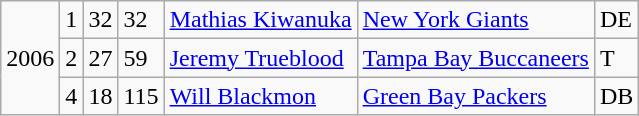<table class="wikitable sortable">
<tr>
<td rowspan="3">2006</td>
<td>1</td>
<td>32</td>
<td>32</td>
<td><a href='#'>Mathias Kiwanuka</a></td>
<td><a href='#'>New York Giants</a></td>
<td>DE</td>
</tr>
<tr>
<td>2</td>
<td>27</td>
<td>59</td>
<td><a href='#'>Jeremy Trueblood</a></td>
<td><a href='#'>Tampa Bay Buccaneers</a></td>
<td>T</td>
</tr>
<tr>
<td>4</td>
<td>18</td>
<td>115</td>
<td><a href='#'>Will Blackmon</a></td>
<td><a href='#'>Green Bay Packers</a></td>
<td>DB</td>
</tr>
</table>
